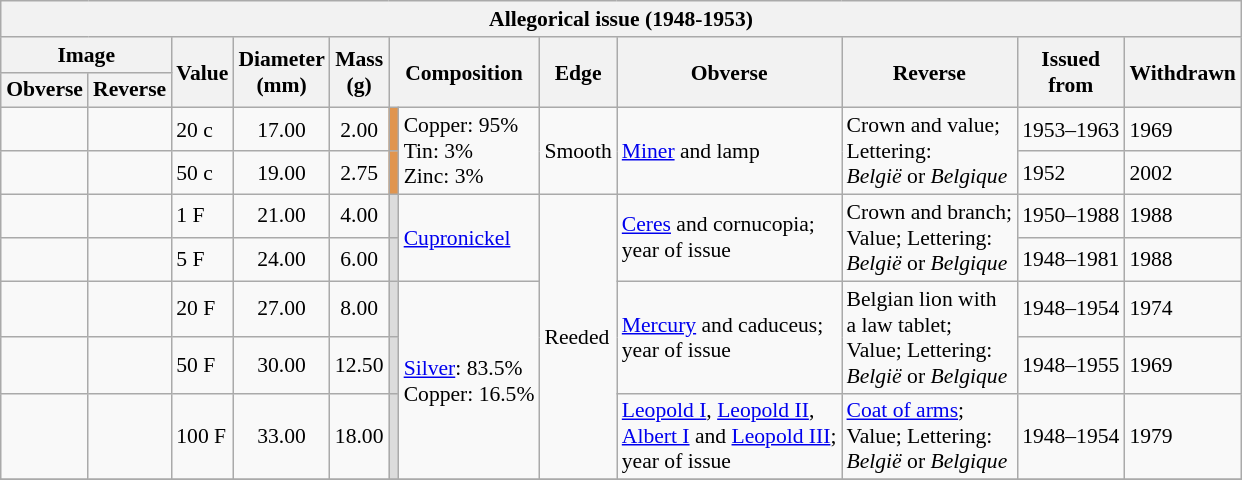<table class="wikitable" style="margin:auto; font-size:90%; border-width:1px;">
<tr>
<th colspan=12>Allegorical issue (1948-1953)</th>
</tr>
<tr>
<th colspan=2>Image</th>
<th rowspan=2>Value</th>
<th rowspan=2>Diameter<br>(mm)</th>
<th rowspan=2>Mass<br>(g)</th>
<th colspan=2 rowspan=2>Composition</th>
<th rowspan=2>Edge</th>
<th rowspan=2>Obverse</th>
<th rowspan=2>Reverse</th>
<th rowspan=2>Issued<br>from</th>
<th rowspan=2>Withdrawn</th>
</tr>
<tr>
<th>Obverse</th>
<th>Reverse</th>
</tr>
<tr>
<td></td>
<td></td>
<td>20 c</td>
<td align=center>17.00</td>
<td align=center>2.00</td>
<td style="background-color:#e0954f;"></td>
<td rowspan=2>Copper: 95%<br>Tin: 3%<br>Zinc: 3%</td>
<td rowspan=2>Smooth</td>
<td rowspan=2><a href='#'>Miner</a> and lamp</td>
<td rowspan=2>Crown and value;<br>Lettering:<br><em>België</em> or <em>Belgique</em></td>
<td>1953–1963</td>
<td>1969</td>
</tr>
<tr>
<td></td>
<td></td>
<td>50 c</td>
<td align=center>19.00</td>
<td align=center>2.75</td>
<td style="background-color:#e0954f;"></td>
<td>1952</td>
<td>2002</td>
</tr>
<tr>
<td></td>
<td></td>
<td>1 F</td>
<td align=center>21.00</td>
<td align=center>4.00</td>
<td style="background-color:#dcdcdc;"></td>
<td rowspan=2><a href='#'>Cupronickel</a></td>
<td rowspan=5>Reeded</td>
<td rowspan=2><a href='#'>Ceres</a> and cornucopia;<br>year of issue</td>
<td rowspan=2>Crown and branch;<br>Value; Lettering:<br><em>België</em> or <em>Belgique</em></td>
<td>1950–1988</td>
<td>1988</td>
</tr>
<tr>
<td></td>
<td></td>
<td>5 F</td>
<td align=center>24.00</td>
<td align=center>6.00</td>
<td style="background-color:#dcdcdc;"></td>
<td>1948–1981</td>
<td>1988</td>
</tr>
<tr>
<td></td>
<td></td>
<td>20 F</td>
<td align=center>27.00</td>
<td align=center>8.00</td>
<td style="background-color:#dcdcdc;"></td>
<td rowspan=3><a href='#'>Silver</a>: 83.5%<br>Copper: 16.5%</td>
<td rowspan=2><a href='#'>Mercury</a> and caduceus;<br>year of issue</td>
<td rowspan=2>Belgian lion with<br>a law tablet;<br>Value; Lettering:<br><em>België</em> or <em>Belgique</em></td>
<td>1948–1954</td>
<td>1974</td>
</tr>
<tr>
<td></td>
<td></td>
<td>50 F</td>
<td align=center>30.00</td>
<td align=center>12.50</td>
<td style="background-color:#dcdcdc;"></td>
<td>1948–1955</td>
<td>1969</td>
</tr>
<tr>
<td></td>
<td></td>
<td>100 F</td>
<td align=center>33.00</td>
<td align=center>18.00</td>
<td style="background-color:#dcdcdc;"></td>
<td><a href='#'>Leopold I</a>, <a href='#'>Leopold II</a>,<br><a href='#'>Albert I</a> and <a href='#'>Leopold III</a>;<br>year of issue</td>
<td><a href='#'>Coat of arms</a>;<br>Value; Lettering:<br><em>België</em> or <em>Belgique</em></td>
<td>1948–1954</td>
<td>1979</td>
</tr>
<tr>
</tr>
</table>
